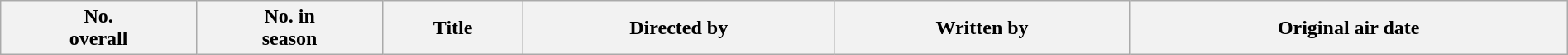<table class="wikitable plainrowheaders" style="width:100%; background:#fff;">
<tr>
<th style="background:#;">No.<br>overall</th>
<th style="background:#;">No. in<br>season</th>
<th style="background:#;">Title</th>
<th style="background:#;">Directed by</th>
<th style="background:#;">Written by</th>
<th style="background:#;">Original air date<br>




















</th>
</tr>
</table>
